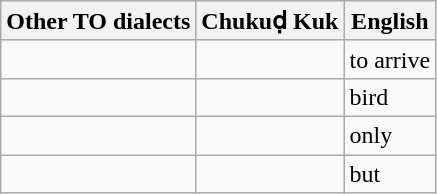<table class="wikitable">
<tr>
<th>Other TO dialects</th>
<th>Chukuḍ Kuk</th>
<th>English</th>
</tr>
<tr>
<td></td>
<td></td>
<td>to arrive</td>
</tr>
<tr>
<td></td>
<td></td>
<td>bird</td>
</tr>
<tr>
<td></td>
<td></td>
<td>only</td>
</tr>
<tr>
<td></td>
<td></td>
<td>but</td>
</tr>
</table>
